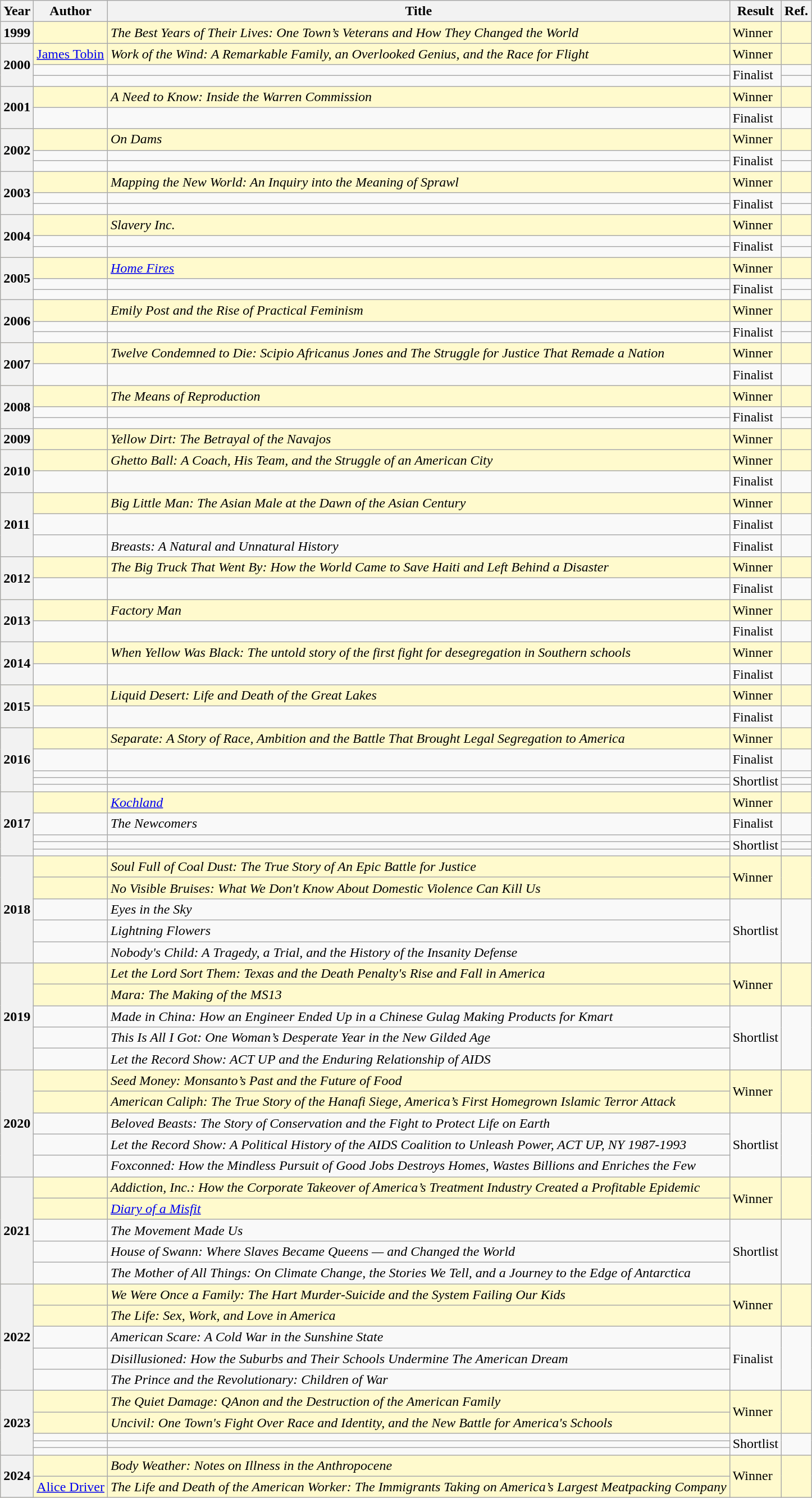<table class="wikitable">
<tr>
<th>Year</th>
<th>Author</th>
<th>Title</th>
<th>Result</th>
<th>Ref.</th>
</tr>
<tr style=background:LemonChiffon; color:black>
<th>1999</th>
<td></td>
<td><em>The Best Years of Their Lives: One Town’s Veterans and How They Changed the World</em></td>
<td>Winner</td>
<td></td>
</tr>
<tr style=background:LemonChiffon; color:black>
<th rowspan="3">2000</th>
<td><a href='#'>James Tobin</a></td>
<td><em>Work of the Wind: A Remarkable Family, an Overlooked Genius, and the Race for Flight</em></td>
<td>Winner</td>
<td></td>
</tr>
<tr>
<td></td>
<td></td>
<td rowspan="2">Finalist</td>
<td></td>
</tr>
<tr>
<td></td>
<td></td>
<td></td>
</tr>
<tr style=background:LemonChiffon; color:black>
<th rowspan="2">2001</th>
<td></td>
<td><em>A Need to Know: Inside the Warren Commission</em></td>
<td>Winner</td>
<td></td>
</tr>
<tr>
<td></td>
<td></td>
<td>Finalist</td>
<td></td>
</tr>
<tr style=background:LemonChiffon; color:black>
<th rowspan="3">2002</th>
<td></td>
<td><em>On Dams</em></td>
<td>Winner</td>
<td></td>
</tr>
<tr>
<td></td>
<td></td>
<td rowspan="2">Finalist</td>
<td></td>
</tr>
<tr>
<td></td>
<td></td>
<td></td>
</tr>
<tr style=background:LemonChiffon; color:black>
<th rowspan="3">2003</th>
<td></td>
<td><em>Mapping the New World: An Inquiry into the Meaning of Sprawl</em></td>
<td>Winner</td>
<td></td>
</tr>
<tr>
<td></td>
<td></td>
<td rowspan="2">Finalist</td>
<td></td>
</tr>
<tr>
<td></td>
<td></td>
<td></td>
</tr>
<tr style=background:LemonChiffon; color:black>
<th rowspan="3">2004</th>
<td></td>
<td><em>Slavery Inc.</em></td>
<td>Winner</td>
<td></td>
</tr>
<tr>
<td></td>
<td></td>
<td rowspan="2">Finalist</td>
<td></td>
</tr>
<tr>
<td></td>
<td></td>
<td></td>
</tr>
<tr style=background:LemonChiffon; color:black>
<th rowspan="3">2005</th>
<td></td>
<td><em><a href='#'>Home Fires</a></em></td>
<td>Winner</td>
<td></td>
</tr>
<tr>
<td></td>
<td></td>
<td rowspan="2">Finalist</td>
<td></td>
</tr>
<tr>
<td></td>
<td></td>
<td></td>
</tr>
<tr style=background:LemonChiffon; color:black>
<th rowspan="3">2006</th>
<td></td>
<td><em>Emily Post and the Rise of Practical Feminism</em></td>
<td>Winner</td>
<td></td>
</tr>
<tr>
<td></td>
<td></td>
<td rowspan="2">Finalist</td>
<td></td>
</tr>
<tr>
<td></td>
<td></td>
<td></td>
</tr>
<tr style=background:LemonChiffon; color:black>
<th rowspan="2">2007</th>
<td></td>
<td><em>Twelve Condemned to Die: Scipio Africanus Jones and The Struggle for Justice That Remade a Nation</em></td>
<td>Winner</td>
<td></td>
</tr>
<tr>
<td></td>
<td></td>
<td>Finalist</td>
<td></td>
</tr>
<tr style=background:LemonChiffon; color:black>
<th rowspan="3">2008</th>
<td></td>
<td><em>The Means of Reproduction</em></td>
<td>Winner</td>
<td></td>
</tr>
<tr>
<td></td>
<td></td>
<td rowspan="2">Finalist</td>
<td></td>
</tr>
<tr>
<td></td>
<td></td>
<td></td>
</tr>
<tr style=background:LemonChiffon; color:black>
<th>2009</th>
<td></td>
<td><em>Yellow Dirt: The Betrayal of the Navajos</em></td>
<td>Winner</td>
<td></td>
</tr>
<tr style=background:LemonChiffon; color:black>
<th rowspan="2">2010</th>
<td></td>
<td><em>Ghetto Ball: A Coach, His Team, and the Struggle of an American City</em></td>
<td>Winner</td>
<td></td>
</tr>
<tr>
<td></td>
<td></td>
<td>Finalist</td>
<td></td>
</tr>
<tr style=background:LemonChiffon; color:black>
<th rowspan="3">2011</th>
<td></td>
<td><em>Big Little Man: The Asian Male at the Dawn of the Asian Century</em></td>
<td>Winner</td>
<td></td>
</tr>
<tr>
<td></td>
<td><em></em></td>
<td>Finalist</td>
<td></td>
</tr>
<tr>
<td></td>
<td><em>Breasts: A Natural and Unnatural History</em></td>
<td>Finalist</td>
<td></td>
</tr>
<tr style=background:LemonChiffon; color:black>
<th rowspan="2">2012</th>
<td></td>
<td><em>The Big Truck That Went By: How the World Came to Save Haiti and Left Behind a Disaster</em></td>
<td>Winner</td>
<td></td>
</tr>
<tr>
<td></td>
<td></td>
<td>Finalist</td>
<td></td>
</tr>
<tr style=background:LemonChiffon; color:black>
<th rowspan="2">2013</th>
<td></td>
<td><em>Factory Man</em></td>
<td>Winner</td>
<td></td>
</tr>
<tr>
<td></td>
<td></td>
<td>Finalist</td>
<td></td>
</tr>
<tr style=background:LemonChiffon; color:black>
<th rowspan="2">2014</th>
<td></td>
<td><em>When Yellow Was Black: The untold story of the first fight for desegregation in Southern schools</em></td>
<td>Winner</td>
<td></td>
</tr>
<tr>
<td></td>
<td></td>
<td>Finalist</td>
<td></td>
</tr>
<tr style=background:LemonChiffon; color:black>
<th rowspan="2">2015</th>
<td></td>
<td><em>Liquid Desert: Life and Death of the Great Lakes</em></td>
<td>Winner</td>
<td></td>
</tr>
<tr>
<td></td>
<td></td>
<td>Finalist</td>
<td></td>
</tr>
<tr style=background:LemonChiffon; color:black>
<th rowspan="5">2016</th>
<td></td>
<td><em>Separate: A Story of Race, Ambition and the Battle That Brought Legal Segregation to America</em></td>
<td>Winner</td>
<td></td>
</tr>
<tr>
<td></td>
<td></td>
<td>Finalist</td>
<td></td>
</tr>
<tr>
<td></td>
<td></td>
<td rowspan="3">Shortlist</td>
<td></td>
</tr>
<tr>
<td></td>
<td></td>
<td></td>
</tr>
<tr>
<td></td>
<td></td>
<td></td>
</tr>
<tr style=background:LemonChiffon; color:black>
<th rowspan="5">2017</th>
<td></td>
<td><em><a href='#'>Kochland</a></em></td>
<td>Winner</td>
<td></td>
</tr>
<tr>
<td></td>
<td><em>The Newcomers</em></td>
<td>Finalist</td>
<td></td>
</tr>
<tr>
<td></td>
<td></td>
<td rowspan="3">Shortlist</td>
<td></td>
</tr>
<tr>
<td></td>
<td></td>
<td></td>
</tr>
<tr>
<td></td>
<td></td>
<td></td>
</tr>
<tr style=background:LemonChiffon; color:black>
<th rowspan="5">2018</th>
<td></td>
<td><em>Soul Full of Coal Dust: The True Story of An Epic Battle for Justice</em></td>
<td rowspan="2">Winner</td>
<td rowspan="2"></td>
</tr>
<tr style=background:LemonChiffon; color:black>
<td></td>
<td><em>No Visible Bruises: What We Don't Know About Domestic Violence Can Kill Us</em></td>
</tr>
<tr>
<td></td>
<td><em>Eyes in the Sky</em></td>
<td rowspan="3">Shortlist</td>
<td rowspan="3"></td>
</tr>
<tr>
<td></td>
<td><em>Lightning Flowers</em></td>
</tr>
<tr>
<td></td>
<td><em>Nobody's Child: A Tragedy, a Trial, and the History of the Insanity Defense</em></td>
</tr>
<tr style=background:LemonChiffon; color:black>
<th rowspan="5">2019</th>
<td></td>
<td><em>Let the Lord Sort Them: Texas and the Death Penalty's Rise and Fall in America</em></td>
<td rowspan="2">Winner</td>
<td rowspan="2"></td>
</tr>
<tr style=background:LemonChiffon; color:black>
<td></td>
<td><em>Mara: The Making of the MS13</em></td>
</tr>
<tr>
<td></td>
<td><em>Made in China: How an Engineer Ended Up in a Chinese Gulag Making Products for Kmart</em></td>
<td rowspan="3">Shortlist</td>
<td rowspan="3"></td>
</tr>
<tr>
<td></td>
<td><em>This Is All I Got: One Woman’s Desperate Year in the New Gilded Age</em></td>
</tr>
<tr>
<td></td>
<td><em>Let the Record Show: ACT UP and the Enduring Relationship of AIDS</em></td>
</tr>
<tr style=background:LemonChiffon; color:black>
<th rowspan="5">2020</th>
<td></td>
<td><em>Seed Money: Monsanto’s Past and the Future of Food</em></td>
<td rowspan="2">Winner</td>
<td rowspan="2"></td>
</tr>
<tr style=background:LemonChiffon; color:black>
<td></td>
<td><em>American Caliph: The True Story of the Hanafi Siege, America’s First Homegrown Islamic Terror Attack</em></td>
</tr>
<tr>
<td></td>
<td><em>Beloved Beasts: The Story of Conservation and the Fight to Protect Life on Earth</em></td>
<td rowspan="3">Shortlist</td>
<td rowspan="3"></td>
</tr>
<tr>
<td></td>
<td><em>Let the Record Show: A Political History of the AIDS Coalition to Unleash Power, ACT UP, NY 1987-1993</em></td>
</tr>
<tr>
<td></td>
<td><em>Foxconned: How the Mindless Pursuit of Good Jobs Destroys Homes, Wastes Billions and Enriches the Few</em></td>
</tr>
<tr style=background:LemonChiffon; color:black>
<th rowspan="5">2021</th>
<td></td>
<td><em>Addiction, Inc.: How the Corporate Takeover of America’s Treatment Industry Created a Profitable Epidemic</em></td>
<td rowspan="2">Winner</td>
<td rowspan="2"></td>
</tr>
<tr style=background:LemonChiffon; color:black>
<td></td>
<td><em><a href='#'>Diary of a Misfit</a></em></td>
</tr>
<tr>
<td></td>
<td><em>The Movement Made Us</em></td>
<td rowspan="3">Shortlist</td>
<td rowspan="3"></td>
</tr>
<tr>
<td></td>
<td><em>House of Swann: Where Slaves Became Queens — and Changed the World</em></td>
</tr>
<tr>
<td></td>
<td><em>The Mother of All Things: On Climate Change, the Stories We Tell, and a Journey to the Edge of Antarctica</em></td>
</tr>
<tr style=background:LemonChiffon; color:black>
<th rowspan="5">2022</th>
<td></td>
<td><em>We Were Once a Family: The Hart Murder-Suicide and the System Failing Our Kids</em></td>
<td rowspan="2">Winner</td>
<td rowspan="2"></td>
</tr>
<tr style=background:LemonChiffon; color:black>
<td></td>
<td><em>The Life: Sex, Work, and Love in America</em></td>
</tr>
<tr>
<td></td>
<td><em>American Scare: A Cold War in the Sunshine State</em></td>
<td rowspan="3">Finalist</td>
<td rowspan="3"></td>
</tr>
<tr>
<td></td>
<td><em>Disillusioned: How the Suburbs and Their Schools Undermine The American Dream</em></td>
</tr>
<tr>
<td></td>
<td><em>The Prince and the Revolutionary: Children of War</em></td>
</tr>
<tr style=background:LemonChiffon; color:black>
<th rowspan="5">2023</th>
<td></td>
<td><em>The Quiet Damage: QAnon and the Destruction of the American Family</em></td>
<td rowspan="2">Winner</td>
<td rowspan="2"></td>
</tr>
<tr style=background:LemonChiffon; color:black>
<td></td>
<td><em>Uncivil: One Town's Fight Over Race and Identity, and the New Battle for America's Schools</em></td>
</tr>
<tr>
<td></td>
<td></td>
<td rowspan="3">Shortlist</td>
<td rowspan="3"></td>
</tr>
<tr>
<td></td>
<td></td>
</tr>
<tr>
<td></td>
<td></td>
</tr>
<tr style=background:LemonChiffon; color:black>
<th rowspan="2">2024</th>
<td></td>
<td><em>Body Weather: Notes on Illness in the Anthropocene</em></td>
<td rowspan="2">Winner</td>
<td rowspan="2"></td>
</tr>
<tr style=background:LemonChiffon; color:black>
<td><a href='#'>Alice Driver</a></td>
<td><em>The Life and Death of the American Worker: The Immigrants Taking on America’s Largest Meatpacking Company</em></td>
</tr>
</table>
